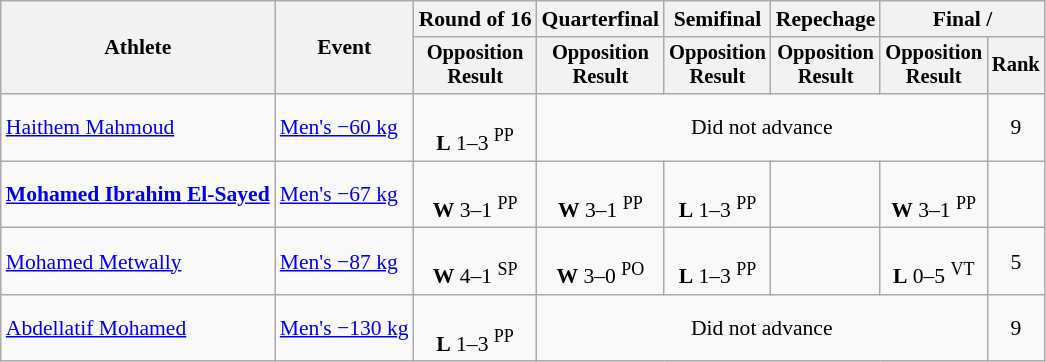<table class="wikitable" style="font-size:90%">
<tr>
<th rowspan=2>Athlete</th>
<th rowspan=2>Event</th>
<th>Round of 16</th>
<th>Quarterfinal</th>
<th>Semifinal</th>
<th>Repechage</th>
<th colspan=2>Final / </th>
</tr>
<tr style="font-size: 95%">
<th>Opposition<br>Result</th>
<th>Opposition<br>Result</th>
<th>Opposition<br>Result</th>
<th>Opposition<br>Result</th>
<th>Opposition<br>Result</th>
<th>Rank</th>
</tr>
<tr align=center>
<td align=left><a href='#'>Haithem Mahmoud</a></td>
<td align=left><a href='#'>Men's −60 kg</a></td>
<td><br><strong>L</strong> 1–3 <sup>PP</sup></td>
<td colspan=4>Did not advance</td>
<td>9</td>
</tr>
<tr align=center>
<td align=left><strong><a href='#'>Mohamed Ibrahim El-Sayed</a></strong></td>
<td align=left><a href='#'>Men's −67 kg</a></td>
<td><br><strong>W</strong> 3–1 <sup>PP</sup></td>
<td><br><strong>W</strong> 3–1 <sup>PP</sup></td>
<td><br><strong>L</strong> 1–3 <sup>PP</sup></td>
<td></td>
<td><br><strong>W</strong> 3–1 <sup>PP</sup></td>
<td></td>
</tr>
<tr align=center>
<td align=left><a href='#'>Mohamed Metwally</a></td>
<td align=left><a href='#'>Men's −87 kg</a></td>
<td><br><strong>W</strong> 4–1 <sup>SP</sup></td>
<td><br><strong>W</strong> 3–0 <sup>PO</sup></td>
<td><br><strong>L</strong> 1–3 <sup>PP</sup></td>
<td></td>
<td><br><strong>L</strong> 0–5 <sup>VT</sup></td>
<td>5</td>
</tr>
<tr align=center>
<td align=left><a href='#'>Abdellatif Mohamed</a></td>
<td align=left><a href='#'>Men's −130 kg</a></td>
<td><br><strong>L</strong> 1–3 <sup>PP</sup></td>
<td colspan=4>Did not advance</td>
<td>9</td>
</tr>
</table>
